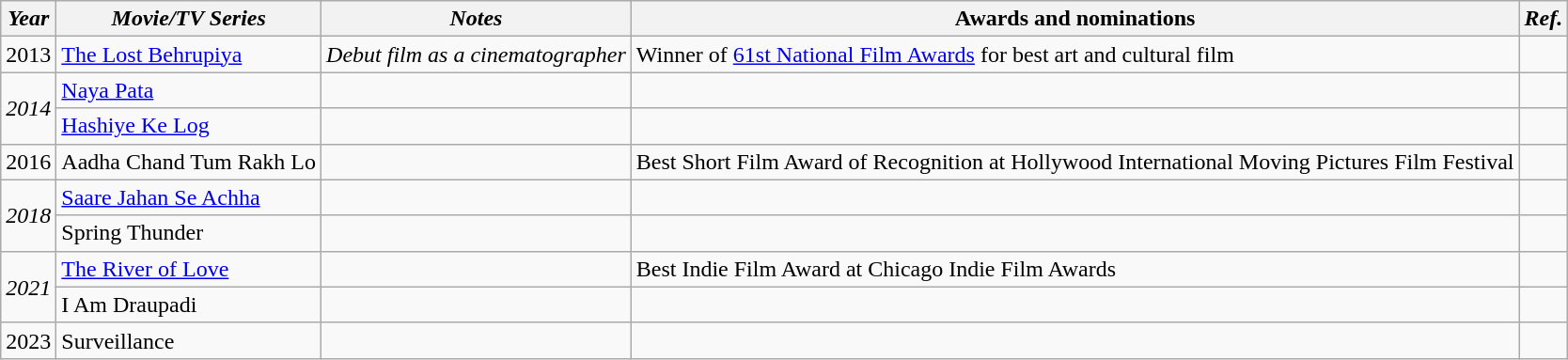<table class="wikitable">
<tr>
<th scope="col"><em>Year</em></th>
<th scope="col"><em>Movie/TV Series</em></th>
<th scope="col"><em>Notes</em></th>
<th>Awards and nominations</th>
<th scope="col"><em>Ref.</em></th>
</tr>
<tr>
<td>2013</td>
<td><a href='#'>The Lost Behrupiya</a></td>
<td><em>Debut film as a cinematographer</em></td>
<td>Winner of <a href='#'>61st National Film Awards</a>  for best art and cultural film</td>
<td></td>
</tr>
<tr>
<td rowspan="2"><em>2014</em></td>
<td><a href='#'>Naya Pata</a></td>
<td></td>
<td></td>
<td></td>
</tr>
<tr>
<td><a href='#'>Hashiye Ke Log</a></td>
<td></td>
<td></td>
<td></td>
</tr>
<tr>
<td>2016</td>
<td>Aadha Chand Tum Rakh Lo</td>
<td></td>
<td>Best Short Film Award of Recognition at  Hollywood International Moving Pictures Film Festival</td>
<td></td>
</tr>
<tr>
<td rowspan="2"><em>2018</em></td>
<td><a href='#'>Saare Jahan Se Achha</a></td>
<td></td>
<td></td>
<td></td>
</tr>
<tr>
<td>Spring Thunder</td>
<td></td>
<td></td>
<td></td>
</tr>
<tr>
<td rowspan="2"><em>2021</em></td>
<td><a href='#'>The River of Love</a></td>
<td></td>
<td>Best Indie Film Award at  Chicago Indie Film Awards</td>
<td></td>
</tr>
<tr>
<td>I Am Draupadi</td>
<td></td>
<td></td>
<td></td>
</tr>
<tr>
<td>2023</td>
<td>Surveillance</td>
<td></td>
<td></td>
<td></td>
</tr>
</table>
